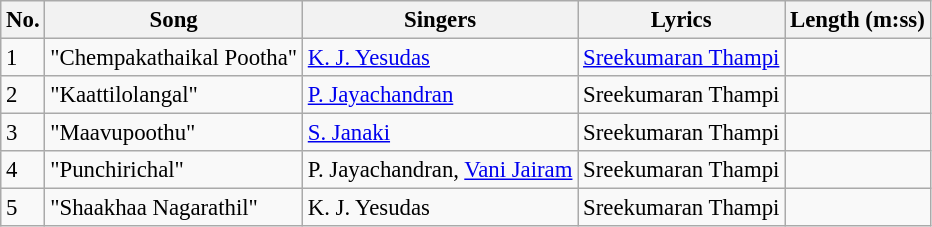<table class="wikitable" style="font-size:95%;">
<tr>
<th>No.</th>
<th>Song</th>
<th>Singers</th>
<th>Lyrics</th>
<th>Length (m:ss)</th>
</tr>
<tr>
<td>1</td>
<td>"Chempakathaikal Pootha"</td>
<td><a href='#'>K. J. Yesudas</a></td>
<td><a href='#'>Sreekumaran Thampi</a></td>
<td></td>
</tr>
<tr>
<td>2</td>
<td>"Kaattilolangal"</td>
<td><a href='#'>P. Jayachandran</a></td>
<td>Sreekumaran Thampi</td>
<td></td>
</tr>
<tr>
<td>3</td>
<td>"Maavupoothu"</td>
<td><a href='#'>S. Janaki</a></td>
<td>Sreekumaran Thampi</td>
<td></td>
</tr>
<tr>
<td>4</td>
<td>"Punchirichal"</td>
<td>P. Jayachandran, <a href='#'>Vani Jairam</a></td>
<td>Sreekumaran Thampi</td>
<td></td>
</tr>
<tr>
<td>5</td>
<td>"Shaakhaa Nagarathil"</td>
<td>K. J. Yesudas</td>
<td>Sreekumaran Thampi</td>
<td></td>
</tr>
</table>
